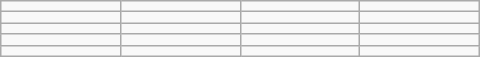<table class="wikitable" width=320 align=right>
<tr>
<td></td>
<td></td>
<td></td>
<td></td>
</tr>
<tr>
<td></td>
<td></td>
<td></td>
<td></td>
</tr>
<tr>
<td></td>
<td></td>
<td></td>
<td></td>
</tr>
<tr>
<td></td>
<td></td>
<td></td>
<td></td>
</tr>
<tr>
<td></td>
<td></td>
<td></td>
<td></td>
</tr>
</table>
